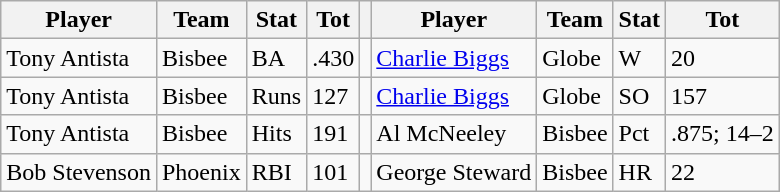<table class="wikitable">
<tr>
<th>Player</th>
<th>Team</th>
<th>Stat</th>
<th>Tot</th>
<th></th>
<th>Player</th>
<th>Team</th>
<th>Stat</th>
<th>Tot</th>
</tr>
<tr>
<td>Tony Antista</td>
<td>Bisbee</td>
<td>BA</td>
<td>.430</td>
<td></td>
<td><a href='#'>Charlie Biggs</a></td>
<td>Globe</td>
<td>W</td>
<td>20</td>
</tr>
<tr>
<td>Tony Antista</td>
<td>Bisbee</td>
<td>Runs</td>
<td>127</td>
<td></td>
<td><a href='#'>Charlie Biggs</a></td>
<td>Globe</td>
<td>SO</td>
<td>157</td>
</tr>
<tr>
<td>Tony Antista</td>
<td>Bisbee</td>
<td>Hits</td>
<td>191</td>
<td></td>
<td>Al McNeeley</td>
<td>Bisbee</td>
<td>Pct</td>
<td>.875; 14–2</td>
</tr>
<tr>
<td>Bob Stevenson</td>
<td>Phoenix</td>
<td>RBI</td>
<td>101</td>
<td></td>
<td>George Steward</td>
<td>Bisbee</td>
<td>HR</td>
<td>22</td>
</tr>
</table>
